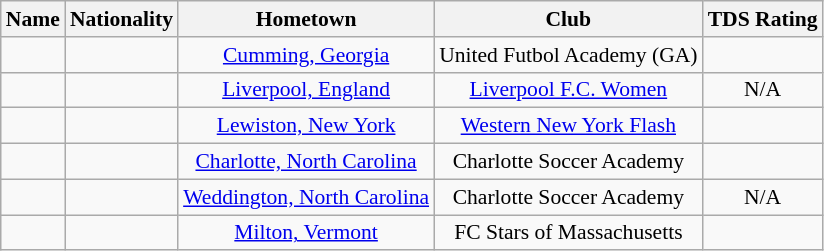<table class="wikitable" style="font-size:90%; text-align: center;" border="1">
<tr>
<th>Name</th>
<th>Nationality</th>
<th>Hometown</th>
<th>Club</th>
<th>TDS Rating</th>
</tr>
<tr>
<td></td>
<td></td>
<td><a href='#'>Cumming, Georgia</a></td>
<td>United Futbol Academy (GA)</td>
<td></td>
</tr>
<tr>
<td></td>
<td></td>
<td><a href='#'>Liverpool, England</a></td>
<td><a href='#'>Liverpool F.C. Women</a></td>
<td>N/A</td>
</tr>
<tr>
<td></td>
<td></td>
<td><a href='#'>Lewiston, New York</a></td>
<td><a href='#'>Western New York Flash</a></td>
<td></td>
</tr>
<tr>
<td></td>
<td></td>
<td><a href='#'>Charlotte, North Carolina</a></td>
<td>Charlotte Soccer Academy</td>
<td></td>
</tr>
<tr>
<td></td>
<td></td>
<td><a href='#'>Weddington, North Carolina</a></td>
<td>Charlotte Soccer Academy</td>
<td>N/A</td>
</tr>
<tr>
<td></td>
<td></td>
<td><a href='#'>Milton, Vermont</a></td>
<td>FC Stars of Massachusetts</td>
<td></td>
</tr>
</table>
